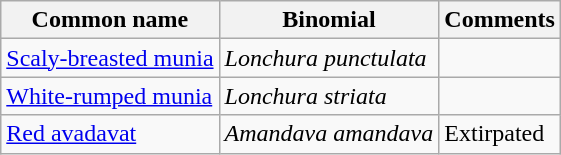<table class="wikitable">
<tr>
<th>Common name</th>
<th>Binomial</th>
<th>Comments</th>
</tr>
<tr>
<td><a href='#'>Scaly-breasted munia</a></td>
<td><em>Lonchura punctulata</em></td>
<td></td>
</tr>
<tr>
<td><a href='#'>White-rumped munia</a></td>
<td><em>Lonchura striata</em></td>
<td></td>
</tr>
<tr>
<td><a href='#'>Red avadavat</a></td>
<td><em>Amandava amandava</em></td>
<td>Extirpated</td>
</tr>
</table>
